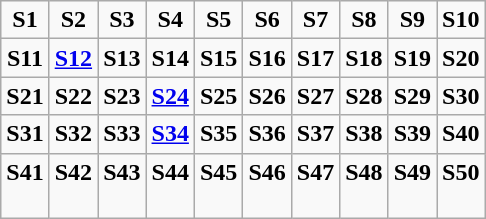<table class="wikitable" style="text-align: center;">
<tr valign="top">
<td><strong>S1</strong><br></td>
<td><strong>S2</strong><br></td>
<td><strong>S3</strong><br></td>
<td><strong>S4</strong><br></td>
<td><strong>S5</strong><br></td>
<td><strong>S6</strong><br></td>
<td><strong>S7</strong><br></td>
<td><strong>S8</strong><br></td>
<td><strong>S9</strong><br></td>
<td><strong>S10</strong><br></td>
</tr>
<tr valign="top">
<td><strong>S11</strong><br></td>
<td><strong><a href='#'>S12</a></strong><br></td>
<td><strong>S13</strong><br></td>
<td><strong>S14</strong><br></td>
<td><strong>S15</strong><br></td>
<td><strong>S16</strong><br></td>
<td><strong>S17</strong><br></td>
<td><strong>S18</strong><br></td>
<td><strong>S19</strong><br></td>
<td><strong>S20</strong><br></td>
</tr>
<tr valign="top">
<td><strong>S21</strong><br></td>
<td><strong>S22</strong><br></td>
<td><strong>S23</strong><br></td>
<td><strong><a href='#'>S24</a></strong><br></td>
<td><strong>S25</strong><br></td>
<td><strong>S26</strong><br></td>
<td><strong>S27</strong><br></td>
<td><strong>S28</strong><br></td>
<td><strong>S29</strong><br></td>
<td><strong>S30</strong><br></td>
</tr>
<tr valign="top">
<td><strong>S31</strong><br></td>
<td><strong>S32</strong><br></td>
<td><strong>S33</strong><br></td>
<td><strong><a href='#'>S34</a></strong><br></td>
<td><strong>S35</strong><br></td>
<td><strong>S36</strong><br></td>
<td><strong>S37</strong><br></td>
<td><strong>S38</strong><br></td>
<td><strong>S39</strong><br></td>
<td><strong>S40</strong><br></td>
</tr>
<tr valign="top">
<td><strong>S41</strong><br></td>
<td><strong>S42</strong><br></td>
<td><strong>S43</strong><br></td>
<td><strong>S44</strong><br></td>
<td><strong>S45</strong><br></td>
<td><strong>S46</strong><br></td>
<td><strong>S47</strong><br></td>
<td><strong>S48</strong><br></td>
<td><strong>S49</strong><br></td>
<td><strong>S50</strong><br><br></td>
</tr>
</table>
